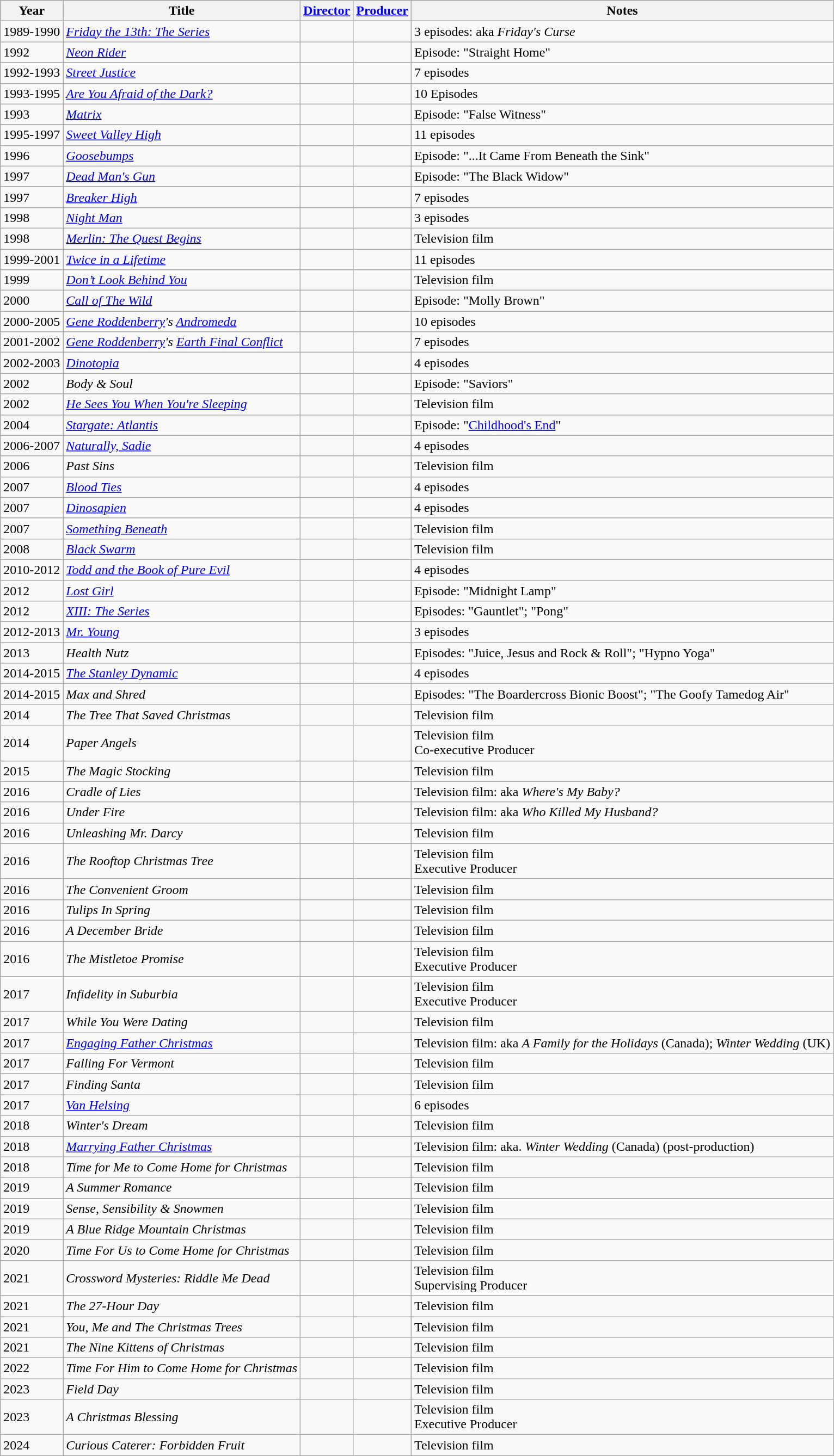<table class="wikitable">
<tr style="background:#b0c4de; text-align:center;">
<th>Year</th>
<th>Title</th>
<th><a href='#'>Director</a></th>
<th><a href='#'>Producer</a></th>
<th>Notes</th>
</tr>
<tr>
<td>1989-1990</td>
<td><em><a href='#'>Friday the 13th: The Series</a></em></td>
<td align="center"></td>
<td></td>
<td>3 episodes: aka <em>Friday's Curse</em></td>
</tr>
<tr>
<td>1992</td>
<td><em><a href='#'>Neon Rider</a></em></td>
<td align="center"></td>
<td></td>
<td>Episode: "Straight Home"</td>
</tr>
<tr>
<td>1992-1993</td>
<td><em><a href='#'>Street Justice</a></em></td>
<td align="center"></td>
<td></td>
<td>7 episodes</td>
</tr>
<tr>
<td>1993-1995</td>
<td><em><a href='#'>Are You Afraid of the Dark?</a></em></td>
<td align="center"></td>
<td></td>
<td>10 Episodes</td>
</tr>
<tr>
<td>1993</td>
<td><em><a href='#'>Matrix</a></em></td>
<td align="center"></td>
<td></td>
<td>Episode: "False Witness"</td>
</tr>
<tr>
<td>1995-1997</td>
<td><em><a href='#'>Sweet Valley High</a></em></td>
<td align="center"></td>
<td></td>
<td>11 episodes</td>
</tr>
<tr>
<td>1996</td>
<td><em><a href='#'>Goosebumps</a></em></td>
<td align="center"></td>
<td></td>
<td>Episode: "...It Came From Beneath the Sink"</td>
</tr>
<tr>
<td>1997</td>
<td><em><a href='#'>Dead Man's Gun</a></em></td>
<td align="center"></td>
<td></td>
<td>Episode: "The Black Widow"</td>
</tr>
<tr>
<td>1997</td>
<td><em><a href='#'>Breaker High</a></em></td>
<td align="center"></td>
<td></td>
<td>7 episodes</td>
</tr>
<tr>
<td>1998</td>
<td><em><a href='#'>Night Man</a></em></td>
<td align="center"></td>
<td></td>
<td>3 episodes</td>
</tr>
<tr>
<td>1998</td>
<td><em><a href='#'>Merlin: The Quest Begins</a></em></td>
<td align="center"></td>
<td></td>
<td>Television film</td>
</tr>
<tr>
<td>1999-2001</td>
<td><em><a href='#'>Twice in a Lifetime</a></em></td>
<td align="center"></td>
<td></td>
<td>11 episodes</td>
</tr>
<tr>
<td>1999</td>
<td><em><a href='#'>Don’t Look Behind You</a></em></td>
<td align="center"></td>
<td></td>
<td>Television film</td>
</tr>
<tr>
<td>2000</td>
<td><em><a href='#'>Call of The Wild</a></em></td>
<td align="center"></td>
<td></td>
<td>Episode: "Molly Brown"</td>
</tr>
<tr>
<td>2000-2005</td>
<td><em><a href='#'>Gene Roddenberry</a>'s <a href='#'>Andromeda</a></em></td>
<td align="center"></td>
<td></td>
<td>10 episodes</td>
</tr>
<tr>
<td>2001-2002</td>
<td><em><a href='#'>Gene Roddenberry</a>'s <a href='#'>Earth Final Conflict</a></em></td>
<td align="center"></td>
<td></td>
<td>7 episodes</td>
</tr>
<tr>
<td>2002-2003</td>
<td><em><a href='#'>Dinotopia</a></em></td>
<td align="center"></td>
<td></td>
<td>4 episodes</td>
</tr>
<tr>
<td>2002</td>
<td><em>Body & Soul</em></td>
<td align="center"></td>
<td></td>
<td>Episode: "Saviors"</td>
</tr>
<tr>
<td>2002</td>
<td><em><a href='#'>He Sees You When You're Sleeping</a></em></td>
<td align="center"></td>
<td></td>
<td>Television film</td>
</tr>
<tr>
<td>2004</td>
<td><em><a href='#'>Stargate: Atlantis</a></em></td>
<td align="center"></td>
<td></td>
<td>Episode: "<a href='#'>Childhood's End</a>"</td>
</tr>
<tr>
<td>2006-2007</td>
<td><em><a href='#'>Naturally, Sadie</a></em></td>
<td align="center"></td>
<td></td>
<td>4 episodes</td>
</tr>
<tr>
<td>2006</td>
<td><em>Past Sins</em></td>
<td align="center"></td>
<td></td>
<td>Television film</td>
</tr>
<tr>
<td>2007</td>
<td><em><a href='#'>Blood Ties</a></em></td>
<td align="center"></td>
<td></td>
<td>4 episodes</td>
</tr>
<tr>
<td>2007</td>
<td><em><a href='#'>Dinosapien</a></em></td>
<td align="center"></td>
<td></td>
<td>4 episodes</td>
</tr>
<tr>
<td>2007</td>
<td><em><a href='#'>Something Beneath</a></em></td>
<td align="center"></td>
<td></td>
<td>Television film</td>
</tr>
<tr>
<td>2008</td>
<td><em><a href='#'>Black Swarm</a></em></td>
<td align="center"></td>
<td></td>
<td>Television film</td>
</tr>
<tr>
<td>2010-2012</td>
<td><em><a href='#'>Todd and the Book of Pure Evil</a></em></td>
<td align="center"></td>
<td></td>
<td>4 episodes</td>
</tr>
<tr>
<td>2012</td>
<td><em><a href='#'>Lost Girl</a></em></td>
<td align="center"></td>
<td></td>
<td>Episode: "Midnight Lamp"</td>
</tr>
<tr>
<td>2012</td>
<td><em><a href='#'>XIII: The Series</a></em></td>
<td align="center"></td>
<td></td>
<td>Episodes: "Gauntlet"; "Pong"</td>
</tr>
<tr>
<td>2012-2013</td>
<td><em><a href='#'>Mr. Young</a></em></td>
<td align="center"></td>
<td></td>
<td>3 episodes</td>
</tr>
<tr>
<td>2013</td>
<td><em>Health Nutz</em></td>
<td align="center"></td>
<td></td>
<td>Episodes: "Juice, Jesus and Rock & Roll"; "Hypno Yoga"</td>
</tr>
<tr>
<td>2014-2015</td>
<td><em><a href='#'>The Stanley Dynamic</a></em></td>
<td align="center"></td>
<td></td>
<td>4 episodes</td>
</tr>
<tr>
<td>2014-2015</td>
<td><em>Max and Shred</em></td>
<td align="center"></td>
<td></td>
<td>Episodes: "The Boardercross Bionic Boost"; "The Goofy Tamedog Air"</td>
</tr>
<tr>
<td>2014</td>
<td><em>The Tree That Saved Christmas</em></td>
<td align="center"></td>
<td></td>
<td>Television film</td>
</tr>
<tr>
<td>2014</td>
<td><em>Paper Angels</em></td>
<td align="center"></td>
<td align="center"></td>
<td>Television film <br> Co-executive Producer</td>
</tr>
<tr>
<td>2015</td>
<td><em>The Magic Stocking</em></td>
<td align="center"></td>
<td></td>
<td>Television film</td>
</tr>
<tr>
<td>2016</td>
<td><em>Cradle of Lies</em></td>
<td align="center"></td>
<td></td>
<td>Television film: aka <em>Where's My Baby?</em></td>
</tr>
<tr>
<td>2016</td>
<td><em>Under Fire</em></td>
<td align="center"></td>
<td></td>
<td>Television film: aka <em>Who Killed My Husband?</em></td>
</tr>
<tr>
<td>2016</td>
<td><em>Unleashing Mr. Darcy</em></td>
<td align="center"></td>
<td></td>
<td>Television film</td>
</tr>
<tr>
<td>2016</td>
<td><em>The Rooftop Christmas Tree</em></td>
<td align="center"></td>
<td align="center"></td>
<td>Television film<br>Executive Producer</td>
</tr>
<tr>
<td>2016</td>
<td><em>The Convenient Groom</em></td>
<td align="center"></td>
<td></td>
<td>Television film</td>
</tr>
<tr>
<td>2016</td>
<td><em>Tulips In Spring</em></td>
<td align="center"></td>
<td></td>
<td>Television film</td>
</tr>
<tr>
<td>2016</td>
<td><em>A December Bride</em></td>
<td align="center"></td>
<td></td>
<td>Television film</td>
</tr>
<tr>
<td>2016</td>
<td><em>The Mistletoe Promise</em></td>
<td align="center"></td>
<td align="center"></td>
<td>Television film<br>Executive Producer</td>
</tr>
<tr>
<td>2017</td>
<td><em>Infidelity in Suburbia</em></td>
<td align="center"></td>
<td align="center"></td>
<td>Television film<br>Executive Producer</td>
</tr>
<tr>
<td>2017</td>
<td><em>While You Were Dating</em></td>
<td align="center"></td>
<td></td>
<td>Television film</td>
</tr>
<tr>
<td>2017</td>
<td><em><a href='#'>Engaging Father Christmas</a></em></td>
<td align="center"></td>
<td></td>
<td>Television film: aka <em>A Family for the Holidays</em> (Canada); <em>Winter Wedding</em> (UK)</td>
</tr>
<tr>
<td>2017</td>
<td><em>Falling For Vermont</em></td>
<td align="center"></td>
<td></td>
<td>Television film</td>
</tr>
<tr>
<td>2017</td>
<td><em>Finding Santa</em></td>
<td align="center"></td>
<td></td>
<td>Television film</td>
</tr>
<tr>
<td>2017</td>
<td><em><a href='#'>Van Helsing</a></em></td>
<td align="center"></td>
<td></td>
<td>6 episodes</td>
</tr>
<tr>
<td>2018</td>
<td><em>Winter's Dream</em></td>
<td align="center"></td>
<td></td>
<td>Television film</td>
</tr>
<tr>
<td>2018</td>
<td><em><a href='#'>Marrying Father Christmas</a></em></td>
<td align="center"></td>
<td></td>
<td>Television film: aka. <em>Winter Wedding</em> (Canada) (post-production)</td>
</tr>
<tr>
<td>2018</td>
<td><em>Time for Me to Come Home for Christmas</em></td>
<td align="center"></td>
<td></td>
<td>Television film</td>
</tr>
<tr>
<td>2019</td>
<td><em>A Summer Romance</em></td>
<td align="center"></td>
<td></td>
<td>Television film</td>
</tr>
<tr>
<td>2019</td>
<td><em>Sense, Sensibility & Snowmen</em></td>
<td align="center"></td>
<td></td>
<td>Television film</td>
</tr>
<tr>
<td>2019</td>
<td><em>A Blue Ridge Mountain Christmas</em></td>
<td align="center"></td>
<td></td>
<td>Television film</td>
</tr>
<tr>
<td>2020</td>
<td><em>Time For Us to Come Home for Christmas</em></td>
<td align="center"></td>
<td></td>
<td>Television film</td>
</tr>
<tr>
<td>2021</td>
<td><em>Crossword Mysteries: Riddle Me Dead</em></td>
<td align="center"></td>
<td align="center"></td>
<td>Television film<br>Supervising Producer</td>
</tr>
<tr>
<td>2021</td>
<td><em>The 27-Hour Day</em></td>
<td align="center"></td>
<td></td>
<td>Television film</td>
</tr>
<tr>
<td>2021</td>
<td><em>You, Me and The Christmas Trees</em></td>
<td align="center"></td>
<td></td>
<td>Television film</td>
</tr>
<tr>
<td>2021</td>
<td><em>The Nine Kittens of Christmas</em></td>
<td align="center"></td>
<td></td>
<td>Television film</td>
</tr>
<tr>
<td>2022</td>
<td><em>Time For Him to Come Home for Christmas</em></td>
<td align="center"></td>
<td></td>
<td>Television film</td>
</tr>
<tr>
<td>2023</td>
<td><em>Field Day</em></td>
<td align="center"></td>
<td></td>
<td>Television film</td>
</tr>
<tr>
<td>2023</td>
<td><em>A Christmas Blessing</em></td>
<td align="center"></td>
<td align="center"></td>
<td>Television film<br>Executive Producer</td>
</tr>
<tr>
<td>2024</td>
<td><em>Curious Caterer: Forbidden Fruit</em></td>
<td align="center"></td>
<td></td>
<td>Television film</td>
</tr>
</table>
